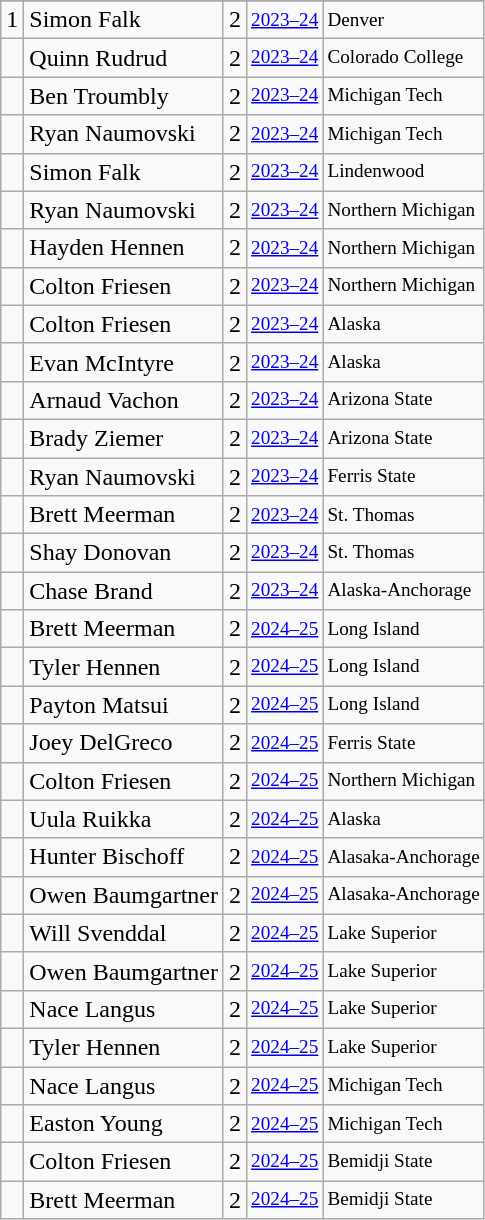<table class="wikitable">
<tr>
</tr>
<tr>
<td>1</td>
<td>Simon Falk</td>
<td>2</td>
<td style="font-size:80%;"><a href='#'>2023–24</a></td>
<td style="font-size:80%;">Denver</td>
</tr>
<tr>
<td></td>
<td>Quinn Rudrud</td>
<td>2</td>
<td style="font-size:80%;"><a href='#'>2023–24</a></td>
<td style="font-size:80%;">Colorado College</td>
</tr>
<tr>
<td></td>
<td>Ben Troumbly</td>
<td>2</td>
<td style="font-size:80%;"><a href='#'>2023–24</a></td>
<td style="font-size:80%;">Michigan Tech</td>
</tr>
<tr>
<td></td>
<td>Ryan Naumovski</td>
<td>2</td>
<td style="font-size:80%;"><a href='#'>2023–24</a></td>
<td style="font-size:80%;">Michigan Tech</td>
</tr>
<tr>
<td></td>
<td>Simon Falk</td>
<td>2</td>
<td style="font-size:80%;"><a href='#'>2023–24</a></td>
<td style="font-size:80%;">Lindenwood</td>
</tr>
<tr>
<td></td>
<td>Ryan Naumovski</td>
<td>2</td>
<td style="font-size:80%;"><a href='#'>2023–24</a></td>
<td style="font-size:80%;">Northern Michigan</td>
</tr>
<tr>
<td></td>
<td>Hayden Hennen</td>
<td>2</td>
<td style="font-size:80%;"><a href='#'>2023–24</a></td>
<td style="font-size:80%;">Northern Michigan</td>
</tr>
<tr>
<td></td>
<td>Colton Friesen</td>
<td>2</td>
<td style="font-size:80%;"><a href='#'>2023–24</a></td>
<td style="font-size:80%;">Northern Michigan</td>
</tr>
<tr>
<td></td>
<td>Colton Friesen</td>
<td>2</td>
<td style="font-size:80%;"><a href='#'>2023–24</a></td>
<td style="font-size:80%;">Alaska</td>
</tr>
<tr>
<td></td>
<td>Evan McIntyre</td>
<td>2</td>
<td style="font-size:80%;"><a href='#'>2023–24</a></td>
<td style="font-size:80%;">Alaska</td>
</tr>
<tr>
<td></td>
<td>Arnaud Vachon</td>
<td>2</td>
<td style="font-size:80%;"><a href='#'>2023–24</a></td>
<td style="font-size:80%;">Arizona State</td>
</tr>
<tr>
<td></td>
<td>Brady Ziemer</td>
<td>2</td>
<td style="font-size:80%;"><a href='#'>2023–24</a></td>
<td style="font-size:80%;">Arizona State</td>
</tr>
<tr>
<td></td>
<td>Ryan Naumovski</td>
<td>2</td>
<td style="font-size:80%;"><a href='#'>2023–24</a></td>
<td style="font-size:80%;">Ferris State</td>
</tr>
<tr>
<td></td>
<td>Brett Meerman</td>
<td>2</td>
<td style="font-size:80%;"><a href='#'>2023–24</a></td>
<td style="font-size:80%;">St. Thomas</td>
</tr>
<tr>
<td></td>
<td>Shay Donovan</td>
<td>2</td>
<td style="font-size:80%;"><a href='#'>2023–24</a></td>
<td style="font-size:80%;">St. Thomas</td>
</tr>
<tr>
<td></td>
<td>Chase Brand</td>
<td>2</td>
<td style="font-size:80%;"><a href='#'>2023–24</a></td>
<td style="font-size:80%;">Alaska-Anchorage</td>
</tr>
<tr>
<td></td>
<td>Brett Meerman</td>
<td>2</td>
<td style="font-size:80%;"><a href='#'>2024–25</a></td>
<td style="font-size:80%;">Long Island</td>
</tr>
<tr>
<td></td>
<td>Tyler Hennen</td>
<td>2</td>
<td style="font-size:80%;"><a href='#'>2024–25</a></td>
<td style="font-size:80%;">Long Island</td>
</tr>
<tr>
<td></td>
<td>Payton Matsui</td>
<td>2</td>
<td style="font-size:80%;"><a href='#'>2024–25</a></td>
<td style="font-size:80%;">Long Island</td>
</tr>
<tr>
<td></td>
<td>Joey DelGreco</td>
<td>2</td>
<td style="font-size:80%;"><a href='#'>2024–25</a></td>
<td style="font-size:80%;">Ferris State</td>
</tr>
<tr>
<td></td>
<td>Colton Friesen</td>
<td>2</td>
<td style="font-size:80%;"><a href='#'>2024–25</a></td>
<td style="font-size:80%;">Northern Michigan</td>
</tr>
<tr>
<td></td>
<td>Uula Ruikka</td>
<td>2</td>
<td style="font-size:80%;"><a href='#'>2024–25</a></td>
<td style="font-size:80%;">Alaska</td>
</tr>
<tr>
<td></td>
<td>Hunter Bischoff</td>
<td>2</td>
<td style="font-size:80%;"><a href='#'>2024–25</a></td>
<td style="font-size:80%;">Alasaka-Anchorage</td>
</tr>
<tr>
<td></td>
<td>Owen Baumgartner</td>
<td>2</td>
<td style="font-size:80%;"><a href='#'>2024–25</a></td>
<td style="font-size:80%;">Alasaka-Anchorage</td>
</tr>
<tr>
<td></td>
<td>Will Svenddal</td>
<td>2</td>
<td style="font-size:80%;"><a href='#'>2024–25</a></td>
<td style="font-size:80%;">Lake Superior</td>
</tr>
<tr>
<td></td>
<td>Owen Baumgartner</td>
<td>2</td>
<td style="font-size:80%;"><a href='#'>2024–25</a></td>
<td style="font-size:80%;">Lake Superior</td>
</tr>
<tr>
<td></td>
<td>Nace Langus</td>
<td>2</td>
<td style="font-size:80%;"><a href='#'>2024–25</a></td>
<td style="font-size:80%;">Lake Superior</td>
</tr>
<tr>
<td></td>
<td>Tyler Hennen</td>
<td>2</td>
<td style="font-size:80%;"><a href='#'>2024–25</a></td>
<td style="font-size:80%;">Lake Superior</td>
</tr>
<tr>
<td></td>
<td>Nace Langus</td>
<td>2</td>
<td style="font-size:80%;"><a href='#'>2024–25</a></td>
<td style="font-size:80%;">Michigan Tech</td>
</tr>
<tr>
<td></td>
<td>Easton Young</td>
<td>2</td>
<td style="font-size:80%;"><a href='#'>2024–25</a></td>
<td style="font-size:80%;">Michigan Tech</td>
</tr>
<tr>
<td></td>
<td>Colton Friesen</td>
<td>2</td>
<td style="font-size:80%;"><a href='#'>2024–25</a></td>
<td style="font-size:80%;">Bemidji State</td>
</tr>
<tr>
<td></td>
<td>Brett Meerman</td>
<td>2</td>
<td style="font-size:80%;"><a href='#'>2024–25</a></td>
<td style="font-size:80%;">Bemidji State</td>
</tr>
</table>
